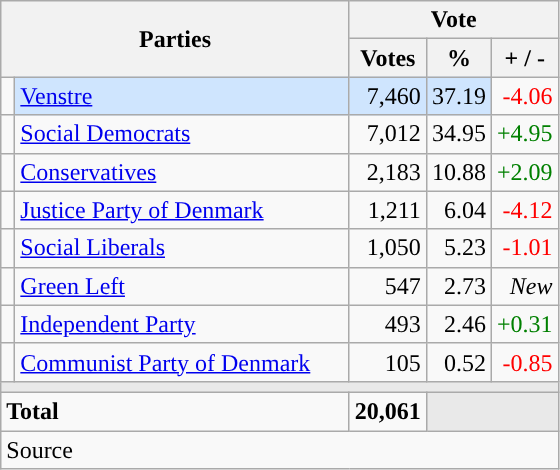<table class="wikitable" style="text-align:right;">
<tr>
<th style="text-align:centre;" rowspan="2" colspan="2" width="225">Parties</th>
<th colspan="3">Vote</th>
</tr>
<tr>
<th width="15">Votes</th>
<th width="15">%</th>
<th width="15">+ / -</th>
</tr>
<tr>
<td width="2" style="color:inherit;background:"></td>
<td bgcolor=#cfe5fe  align="left"><a href='#'>Venstre</a></td>
<td bgcolor=#cfe5fe>7,460</td>
<td bgcolor=#cfe5fe>37.19</td>
<td style=color:red;>-4.06</td>
</tr>
<tr>
<td width="2" style="color:inherit;background:"></td>
<td align="left"><a href='#'>Social Democrats</a></td>
<td>7,012</td>
<td>34.95</td>
<td style=color:green;>+4.95</td>
</tr>
<tr>
<td width="2" style="color:inherit;background:"></td>
<td align="left"><a href='#'>Conservatives</a></td>
<td>2,183</td>
<td>10.88</td>
<td style=color:green;>+2.09</td>
</tr>
<tr>
<td width="2" style="color:inherit;background:"></td>
<td align="left"><a href='#'>Justice Party of Denmark</a></td>
<td>1,211</td>
<td>6.04</td>
<td style=color:red;>-4.12</td>
</tr>
<tr>
<td width="2" style="color:inherit;background:"></td>
<td align="left"><a href='#'>Social Liberals</a></td>
<td>1,050</td>
<td>5.23</td>
<td style=color:red;>-1.01</td>
</tr>
<tr>
<td width="2" style="color:inherit;background:"></td>
<td align="left"><a href='#'>Green Left</a></td>
<td>547</td>
<td>2.73</td>
<td><em>New</em></td>
</tr>
<tr>
<td width="2" style="color:inherit;background:"></td>
<td align="left"><a href='#'>Independent Party</a></td>
<td>493</td>
<td>2.46</td>
<td style=color:green;>+0.31</td>
</tr>
<tr>
<td width="2" style="color:inherit;background:"></td>
<td align="left"><a href='#'>Communist Party of Denmark</a></td>
<td>105</td>
<td>0.52</td>
<td style=color:red;>-0.85</td>
</tr>
<tr>
<td colspan="7" bgcolor="#E9E9E9"></td>
</tr>
<tr>
<td align="left" colspan="2"><strong>Total</strong></td>
<td><strong>20,061</strong></td>
<td bgcolor="#E9E9E9" colspan="2"></td>
</tr>
<tr>
<td align="left" colspan="6">Source</td>
</tr>
</table>
